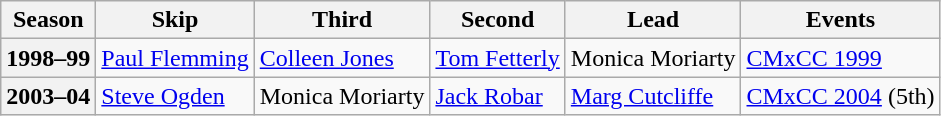<table class="wikitable">
<tr>
<th scope="col">Season</th>
<th scope="col">Skip</th>
<th scope="col">Third</th>
<th scope="col">Second</th>
<th scope="col">Lead</th>
<th scope="col">Events</th>
</tr>
<tr>
<th scope="row">1998–99</th>
<td><a href='#'>Paul Flemming</a></td>
<td><a href='#'>Colleen Jones</a></td>
<td><a href='#'>Tom Fetterly</a></td>
<td>Monica Moriarty</td>
<td><a href='#'>CMxCC 1999</a> </td>
</tr>
<tr>
<th scope="row">2003–04</th>
<td><a href='#'>Steve Ogden</a></td>
<td>Monica Moriarty</td>
<td><a href='#'>Jack Robar</a></td>
<td><a href='#'>Marg Cutcliffe</a></td>
<td><a href='#'>CMxCC 2004</a> (5th)</td>
</tr>
</table>
